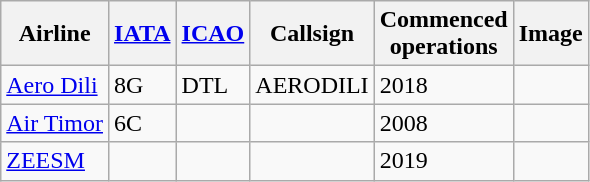<table class="wikitable sortable">
<tr valign="middle">
<th>Airline</th>
<th><a href='#'>IATA</a></th>
<th><a href='#'>ICAO</a></th>
<th>Callsign</th>
<th>Commenced<br>operations</th>
<th>Image</th>
</tr>
<tr>
<td><a href='#'>Aero Dili</a></td>
<td>8G</td>
<td>DTL</td>
<td>AERODILI</td>
<td>2018</td>
<td></td>
</tr>
<tr>
<td><a href='#'>Air Timor</a></td>
<td>6C</td>
<td></td>
<td></td>
<td>2008</td>
<td></td>
</tr>
<tr>
<td><a href='#'>ZEESM</a></td>
<td></td>
<td></td>
<td></td>
<td>2019</td>
<td></td>
</tr>
</table>
